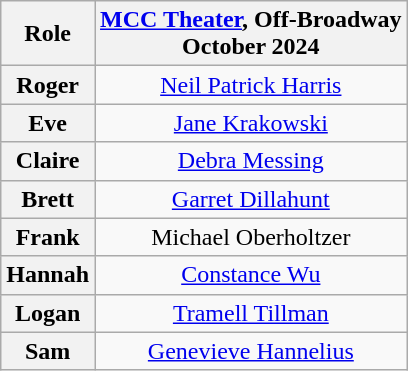<table class="wikitable">
<tr>
<th>Role</th>
<th><a href='#'>MCC Theater</a>, Off-Broadway<br>October 2024</th>
</tr>
<tr>
<th>Roger</th>
<td align="center"><a href='#'>Neil Patrick Harris</a></td>
</tr>
<tr>
<th>Eve</th>
<td align="center"><a href='#'>Jane Krakowski</a></td>
</tr>
<tr>
<th>Claire</th>
<td align="center"><a href='#'>Debra Messing</a></td>
</tr>
<tr>
<th>Brett</th>
<td align="center"><a href='#'>Garret Dillahunt</a></td>
</tr>
<tr>
<th>Frank</th>
<td align="center">Michael Oberholtzer</td>
</tr>
<tr>
<th>Hannah</th>
<td align="center"><a href='#'>Constance Wu</a></td>
</tr>
<tr>
<th>Logan</th>
<td align="center"><a href='#'>Tramell Tillman</a></td>
</tr>
<tr>
<th>Sam</th>
<td align="center"><a href='#'>Genevieve Hannelius</a></td>
</tr>
</table>
